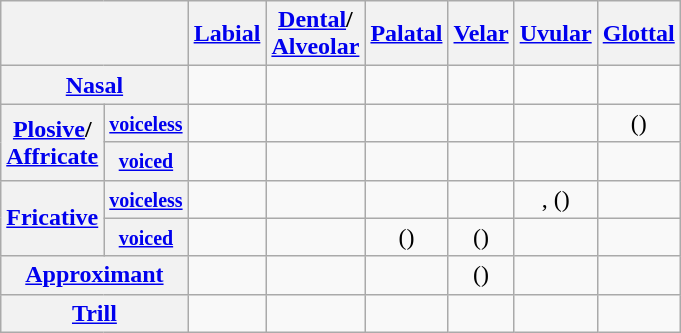<table class="wikitable" style="text-align:center">
<tr>
<th colspan="2"></th>
<th><a href='#'>Labial</a></th>
<th><a href='#'>Dental</a>/<br><a href='#'>Alveolar</a></th>
<th><a href='#'>Palatal</a></th>
<th><a href='#'>Velar</a></th>
<th><a href='#'>Uvular</a></th>
<th><a href='#'>Glottal</a></th>
</tr>
<tr>
<th colspan="2"><a href='#'>Nasal</a></th>
<td></td>
<td></td>
<td></td>
<td></td>
<td></td>
<td></td>
</tr>
<tr>
<th rowspan="2"><a href='#'>Plosive</a>/<br><a href='#'>Affricate</a></th>
<th><small><a href='#'>voiceless</a></small></th>
<td></td>
<td></td>
<td></td>
<td></td>
<td></td>
<td>()</td>
</tr>
<tr>
<th><small><a href='#'>voiced</a></small></th>
<td></td>
<td></td>
<td></td>
<td></td>
<td></td>
<td></td>
</tr>
<tr>
<th rowspan="2"><a href='#'>Fricative</a></th>
<th><small><a href='#'>voiceless</a></small></th>
<td></td>
<td></td>
<td></td>
<td></td>
<td>, ()</td>
<td></td>
</tr>
<tr>
<th><small><a href='#'>voiced</a></small></th>
<td></td>
<td></td>
<td>()</td>
<td>()</td>
<td></td>
<td></td>
</tr>
<tr>
<th colspan="2"><a href='#'>Approximant</a></th>
<td></td>
<td></td>
<td></td>
<td>()</td>
<td></td>
<td></td>
</tr>
<tr>
<th colspan="2"><a href='#'>Trill</a></th>
<td></td>
<td></td>
<td></td>
<td></td>
<td></td>
<td></td>
</tr>
</table>
